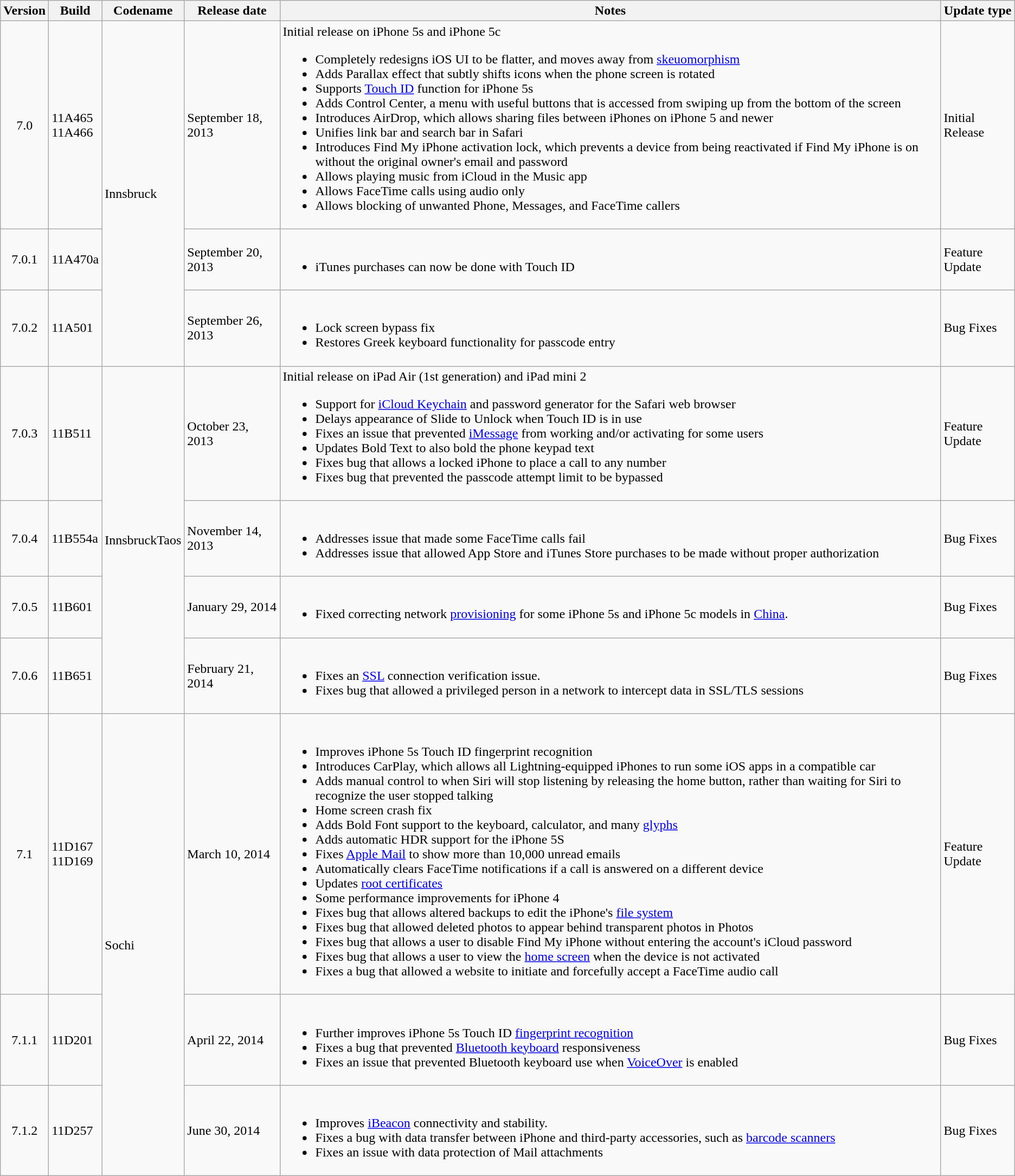<table class=wikitable>
<tr>
<th>Version</th>
<th>Build</th>
<th>Codename</th>
<th>Release date</th>
<th>Notes</th>
<th>Update type</th>
</tr>
<tr>
<td style=text-align:center>7.0</td>
<td>11A465<br>11A466</td>
<td rowspan=3>Innsbruck</td>
<td>September 18, 2013</td>
<td>Initial release on iPhone 5s and iPhone 5c<br><ul><li>Completely redesigns iOS UI to be flatter, and moves away from <a href='#'>skeuomorphism</a></li><li>Adds Parallax effect that subtly shifts icons when the phone screen is rotated</li><li>Supports <a href='#'>Touch ID</a> function for iPhone 5s</li><li>Adds Control Center, a menu with useful buttons that is accessed from swiping up from the bottom of the screen</li><li>Introduces AirDrop, which allows sharing files between iPhones on iPhone 5 and newer</li><li>Unifies link bar and search bar in Safari</li><li>Introduces Find My iPhone activation lock, which prevents a device from being reactivated if Find My iPhone is on without the original owner's email and password</li><li>Allows playing music from iCloud in the Music app</li><li>Allows FaceTime calls using audio only</li><li>Allows blocking of unwanted Phone, Messages, and FaceTime callers</li></ul></td>
<td>Initial Release</td>
</tr>
<tr>
<td style=text-align:center>7.0.1</td>
<td>11A470a</td>
<td>September 20, 2013</td>
<td><br><ul><li>iTunes purchases can now be done with Touch ID</li></ul></td>
<td>Feature Update</td>
</tr>
<tr>
<td style=text-align:center>7.0.2</td>
<td>11A501</td>
<td>September 26, 2013</td>
<td><br><ul><li>Lock screen bypass fix</li><li>Restores Greek keyboard functionality for passcode entry</li></ul></td>
<td>Bug Fixes</td>
</tr>
<tr>
<td style=text-align:center>7.0.3</td>
<td>11B511</td>
<td rowspan=4>InnsbruckTaos</td>
<td>October 23, 2013</td>
<td>Initial release on iPad Air (1st generation) and iPad mini 2<br><ul><li>Support for <a href='#'>iCloud Keychain</a> and password generator for the Safari web browser</li><li>Delays appearance of Slide to Unlock when Touch ID is in use</li><li>Fixes an issue that prevented <a href='#'>iMessage</a> from working and/or activating for some users</li><li>Updates Bold Text to also bold the phone keypad text</li><li>Fixes bug that allows a locked iPhone to place a call to any number</li><li>Fixes bug that prevented the passcode attempt limit to be bypassed</li></ul></td>
<td>Feature Update</td>
</tr>
<tr>
<td style=text-align:center>7.0.4</td>
<td>11B554a</td>
<td>November 14, 2013</td>
<td><br><ul><li>Addresses issue that made some FaceTime calls fail</li><li>Addresses issue that allowed App Store and iTunes Store purchases to be made without proper authorization</li></ul></td>
<td>Bug Fixes</td>
</tr>
<tr>
<td style=text-align:center>7.0.5</td>
<td>11B601</td>
<td>January 29, 2014</td>
<td><br><ul><li>Fixed correcting network <a href='#'>provisioning</a> for some iPhone 5s and iPhone 5c models in <a href='#'>China</a>.</li></ul></td>
<td>Bug Fixes</td>
</tr>
<tr>
<td style=text-align:center>7.0.6</td>
<td>11B651</td>
<td>February 21, 2014</td>
<td><br><ul><li>Fixes an <a href='#'>SSL</a> connection verification issue.</li><li>Fixes bug that allowed a privileged person in a network to intercept data in SSL/TLS sessions</li></ul></td>
<td>Bug Fixes</td>
</tr>
<tr>
<td style=text-align:center>7.1</td>
<td>11D167<br>11D169</td>
<td rowspan=3>Sochi</td>
<td>March 10, 2014</td>
<td><br><ul><li>Improves iPhone 5s Touch ID fingerprint recognition</li><li>Introduces CarPlay, which allows all Lightning-equipped iPhones to run some iOS apps in a compatible car</li><li>Adds manual control to when Siri will stop listening by releasing the home button, rather than waiting for Siri to recognize the user stopped talking</li><li>Home screen crash fix</li><li>Adds Bold Font support to the keyboard, calculator, and many <a href='#'>glyphs</a></li><li>Adds automatic HDR support for the iPhone 5S</li><li>Fixes <a href='#'>Apple Mail</a> to show more than 10,000 unread emails</li><li>Automatically clears FaceTime notifications if a call is answered on a different device</li><li>Updates <a href='#'>root certificates</a></li><li>Some performance improvements for iPhone 4</li><li>Fixes bug that allows altered backups to edit the iPhone's <a href='#'>file system</a></li><li>Fixes bug that allowed deleted photos to appear behind transparent photos in Photos</li><li>Fixes bug that allows a user to disable Find My iPhone without entering the account's iCloud password</li><li>Fixes bug that allows a user to view the <a href='#'>home screen</a> when the device is not activated</li><li>Fixes a bug that allowed a website to initiate and forcefully accept a FaceTime audio call</li></ul></td>
<td>Feature Update</td>
</tr>
<tr>
<td style=text-align:center>7.1.1</td>
<td>11D201</td>
<td>April 22, 2014</td>
<td><br><ul><li>Further improves iPhone 5s Touch ID <a href='#'>fingerprint recognition</a></li><li>Fixes a bug that prevented <a href='#'>Bluetooth keyboard</a> responsiveness</li><li>Fixes an issue that prevented Bluetooth keyboard use when <a href='#'>VoiceOver</a> is enabled</li></ul></td>
<td>Bug Fixes</td>
</tr>
<tr>
<td style=text-align:center>7.1.2</td>
<td>11D257</td>
<td>June 30, 2014</td>
<td><br><ul><li>Improves <a href='#'>iBeacon</a> connectivity and stability.</li><li>Fixes a bug with data transfer between iPhone and third-party accessories, such as <a href='#'>barcode scanners</a></li><li>Fixes an issue with data protection of Mail attachments</li></ul></td>
<td>Bug Fixes</td>
</tr>
</table>
